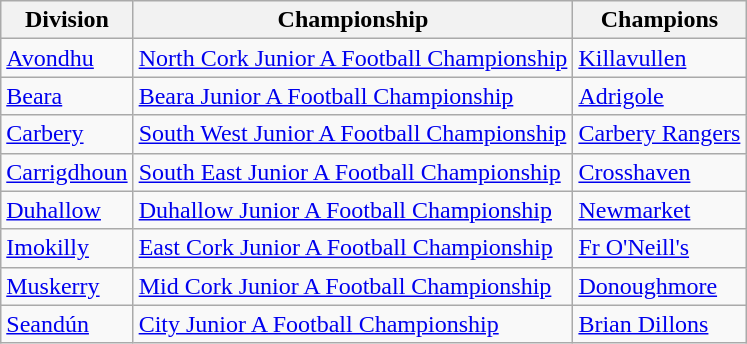<table class="wikitable">
<tr>
<th>Division</th>
<th>Championship</th>
<th>Champions</th>
</tr>
<tr>
<td><a href='#'>Avondhu</a></td>
<td><a href='#'>North Cork Junior A Football Championship</a></td>
<td><a href='#'>Killavullen</a></td>
</tr>
<tr>
<td><a href='#'>Beara</a></td>
<td><a href='#'>Beara Junior A Football Championship</a></td>
<td><a href='#'>Adrigole</a></td>
</tr>
<tr>
<td><a href='#'>Carbery</a></td>
<td><a href='#'>South West Junior A Football Championship</a></td>
<td><a href='#'>Carbery Rangers</a></td>
</tr>
<tr>
<td><a href='#'>Carrigdhoun</a></td>
<td><a href='#'>South East Junior A Football Championship</a></td>
<td><a href='#'>Crosshaven</a></td>
</tr>
<tr>
<td><a href='#'>Duhallow</a></td>
<td><a href='#'>Duhallow Junior A Football Championship</a></td>
<td><a href='#'>Newmarket</a></td>
</tr>
<tr>
<td><a href='#'>Imokilly</a></td>
<td><a href='#'>East Cork Junior A Football Championship</a></td>
<td><a href='#'>Fr O'Neill's</a></td>
</tr>
<tr>
<td><a href='#'>Muskerry</a></td>
<td><a href='#'>Mid Cork Junior A Football Championship</a></td>
<td><a href='#'>Donoughmore</a></td>
</tr>
<tr>
<td><a href='#'>Seandún</a></td>
<td><a href='#'>City Junior A Football Championship</a></td>
<td><a href='#'>Brian Dillons</a></td>
</tr>
</table>
